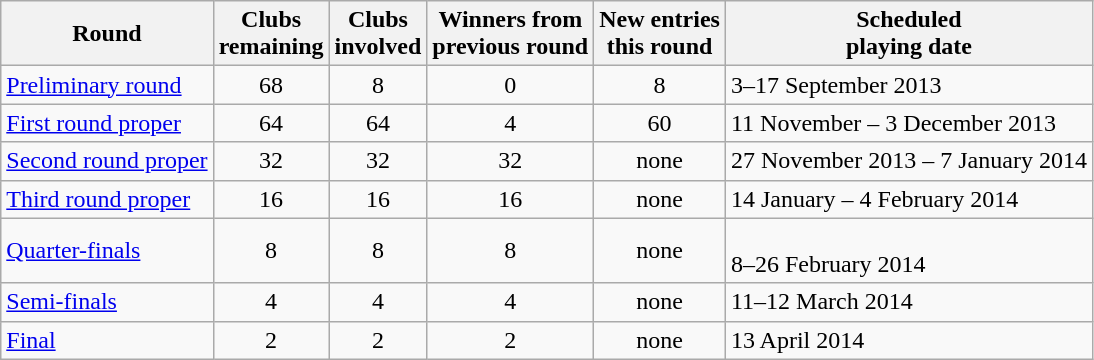<table class="wikitable">
<tr>
<th>Round</th>
<th>Clubs<br>remaining</th>
<th>Clubs<br>involved</th>
<th>Winners from<br>previous round</th>
<th>New entries<br>this round</th>
<th>Scheduled<br>playing date</th>
</tr>
<tr>
<td><a href='#'>Preliminary round</a></td>
<td style="text-align:center;">68</td>
<td style="text-align:center;">8</td>
<td style="text-align:center;">0</td>
<td style="text-align:center;">8</td>
<td>3–17 September 2013</td>
</tr>
<tr>
<td><a href='#'>First round proper</a></td>
<td style="text-align:center;">64</td>
<td style="text-align:center;">64</td>
<td style="text-align:center;">4</td>
<td style="text-align:center;">60</td>
<td>11 November – 3 December 2013</td>
</tr>
<tr>
<td><a href='#'>Second round proper</a></td>
<td style="text-align:center;">32</td>
<td style="text-align:center;">32</td>
<td style="text-align:center;">32</td>
<td style="text-align:center;">none</td>
<td>27 November 2013 – 7 January 2014</td>
</tr>
<tr>
<td><a href='#'>Third round proper</a></td>
<td style="text-align:center;">16</td>
<td style="text-align:center;">16</td>
<td style="text-align:center;">16</td>
<td style="text-align:center;">none</td>
<td>14 January – 4 February 2014</td>
</tr>
<tr>
<td><a href='#'>Quarter-finals</a></td>
<td style="text-align:center;">8</td>
<td style="text-align:center;">8</td>
<td style="text-align:center;">8</td>
<td style="text-align:center;">none</td>
<td><br>8–26 February 2014</td>
</tr>
<tr>
<td><a href='#'>Semi-finals</a></td>
<td style="text-align:center;">4</td>
<td style="text-align:center;">4</td>
<td style="text-align:center;">4</td>
<td style="text-align:center;">none</td>
<td>11–12 March 2014</td>
</tr>
<tr>
<td><a href='#'>Final</a></td>
<td style="text-align:center;">2</td>
<td style="text-align:center;">2</td>
<td style="text-align:center;">2</td>
<td style="text-align:center;">none</td>
<td>13 April 2014</td>
</tr>
</table>
